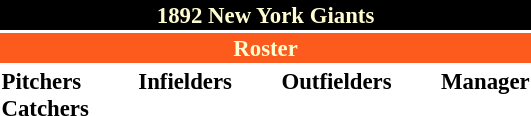<table class="toccolours" style="font-size: 95%;">
<tr>
<th colspan="10" style="background-color: black; color: #FFFDD0; text-align: center;">1892 New York Giants</th>
</tr>
<tr>
<td colspan="10" style="background-color: #fd5a1e; color: #FFFDD0; text-align: center;"><strong>Roster</strong></td>
</tr>
<tr>
<td valign="top"><strong>Pitchers</strong><br>



<strong>Catchers</strong>

</td>
<td width="25px"></td>
<td valign="top"><strong>Infielders</strong><br>








</td>
<td width="25px"></td>
<td valign="top"><strong>Outfielders</strong><br>





</td>
<td width="25px"></td>
<td valign="top"><strong>Manager</strong><br></td>
</tr>
</table>
